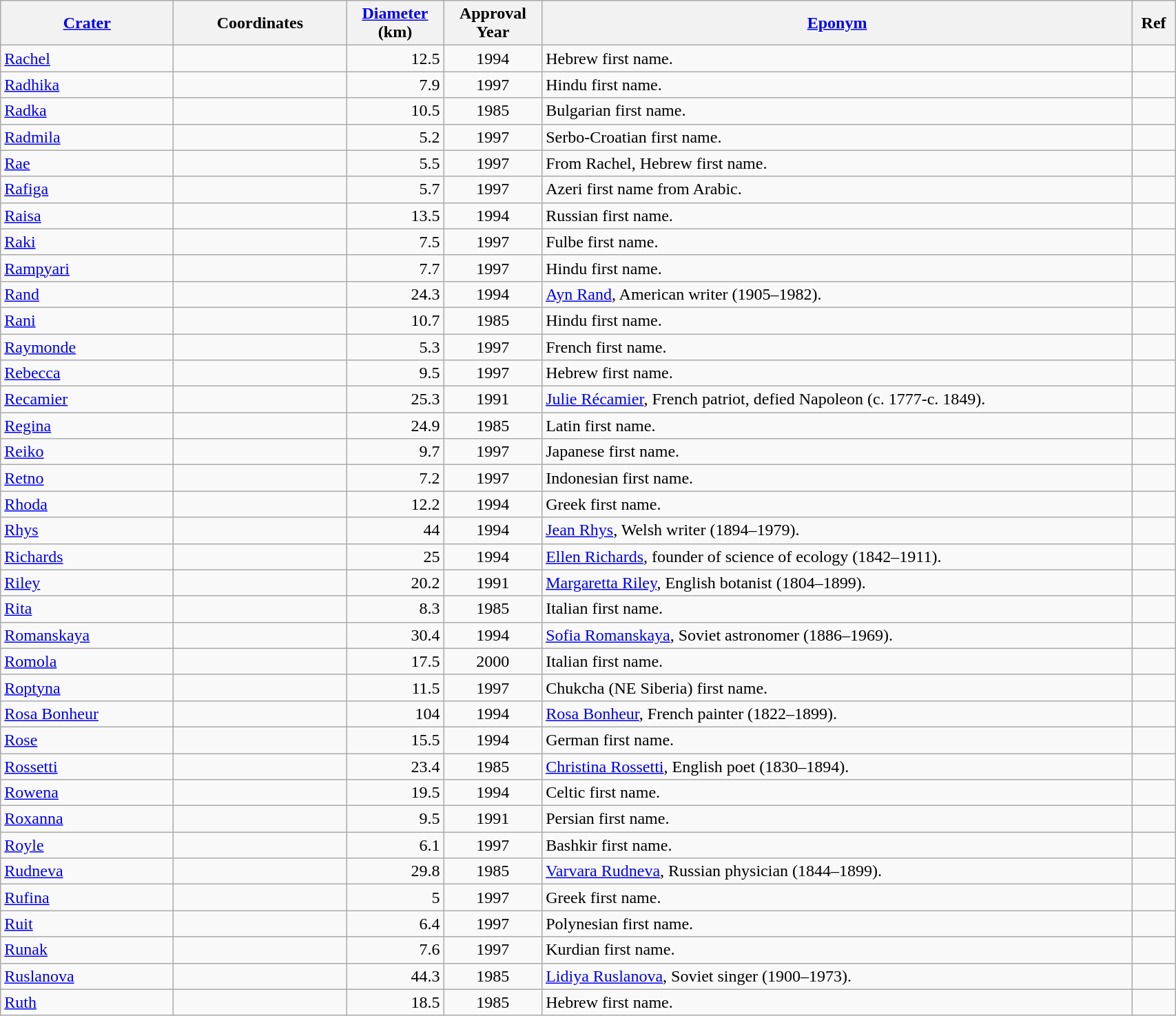<table class="wikitable sortable" style="min-width: 90%">
<tr>
<th style="width:10em"><a href='#'>Crater</a></th>
<th style="width:10em">Coordinates</th>
<th><a href='#'>Diameter</a><br>(km)</th>
<th>Approval<br>Year</th>
<th class="unsortable"><a href='#'>Eponym</a></th>
<th class="unsortable">Ref</th>
</tr>
<tr id="Rachel">
<td><a href='#'>Rachel</a></td>
<td></td>
<td align=right>12.5</td>
<td align=center>1994</td>
<td>Hebrew first name.</td>
<td></td>
</tr>
<tr id="Radhika">
<td><a href='#'>Radhika</a></td>
<td></td>
<td align=right>7.9</td>
<td align=center>1997</td>
<td>Hindu first name.</td>
<td></td>
</tr>
<tr id="Radka">
<td><a href='#'>Radka</a></td>
<td></td>
<td align=right>10.5</td>
<td align=center>1985</td>
<td>Bulgarian first name.</td>
<td></td>
</tr>
<tr id="Radmila">
<td><a href='#'>Radmila</a></td>
<td></td>
<td align=right>5.2</td>
<td align=center>1997</td>
<td>Serbo-Croatian first name.</td>
<td></td>
</tr>
<tr id="Rae">
<td><a href='#'>Rae</a></td>
<td></td>
<td align=right>5.5</td>
<td align=center>1997</td>
<td>From Rachel, Hebrew first name.</td>
<td></td>
</tr>
<tr id="Rafiga">
<td><a href='#'>Rafiga</a></td>
<td></td>
<td align=right>5.7</td>
<td align=center>1997</td>
<td>Azeri first name from Arabic.</td>
<td></td>
</tr>
<tr id="Raisa">
<td><a href='#'>Raisa</a></td>
<td></td>
<td align=right>13.5</td>
<td align=center>1994</td>
<td>Russian first name.</td>
<td></td>
</tr>
<tr id="Raki">
<td><a href='#'>Raki</a></td>
<td></td>
<td align=right>7.5</td>
<td align=center>1997</td>
<td>Fulbe first name.</td>
<td></td>
</tr>
<tr id="Rampyari">
<td><a href='#'>Rampyari</a></td>
<td></td>
<td align=right>7.7</td>
<td align=center>1997</td>
<td>Hindu first name.</td>
<td></td>
</tr>
<tr id="Rand">
<td><a href='#'>Rand</a></td>
<td></td>
<td align=right>24.3</td>
<td align=center>1994</td>
<td><a href='#'>Ayn Rand</a>, American writer (1905–1982).</td>
<td></td>
</tr>
<tr id="Rani">
<td><a href='#'>Rani</a></td>
<td></td>
<td align=right>10.7</td>
<td align=center>1985</td>
<td>Hindu first name.</td>
<td></td>
</tr>
<tr id="Raymonde">
<td><a href='#'>Raymonde</a></td>
<td></td>
<td align=right>5.3</td>
<td align=center>1997</td>
<td>French first name.</td>
<td></td>
</tr>
<tr id="Rebecca">
<td><a href='#'>Rebecca</a></td>
<td></td>
<td align=right>9.5</td>
<td align=center>1997</td>
<td>Hebrew first name.</td>
<td></td>
</tr>
<tr id="Recamier">
<td><a href='#'>Recamier</a></td>
<td></td>
<td align=right>25.3</td>
<td align=center>1991</td>
<td><a href='#'>Julie Récamier</a>, French patriot, defied Napoleon (c. 1777-c. 1849).</td>
<td></td>
</tr>
<tr id="Regina">
<td><a href='#'>Regina</a></td>
<td></td>
<td align=right>24.9</td>
<td align=center>1985</td>
<td>Latin first name.</td>
<td></td>
</tr>
<tr id="Reiko">
<td><a href='#'>Reiko</a></td>
<td></td>
<td align=right>9.7</td>
<td align=center>1997</td>
<td>Japanese first name.</td>
<td></td>
</tr>
<tr id="Retno">
<td><a href='#'>Retno</a></td>
<td></td>
<td align=right>7.2</td>
<td align=center>1997</td>
<td>Indonesian first name.</td>
<td></td>
</tr>
<tr id="Rhoda">
<td><a href='#'>Rhoda</a></td>
<td></td>
<td align=right>12.2</td>
<td align=center>1994</td>
<td>Greek first name.</td>
<td></td>
</tr>
<tr id="Rhys">
<td><a href='#'>Rhys</a></td>
<td></td>
<td align=right>44</td>
<td align=center>1994</td>
<td><a href='#'>Jean Rhys</a>, Welsh writer (1894–1979).</td>
<td></td>
</tr>
<tr id="Richards">
<td><a href='#'>Richards</a></td>
<td></td>
<td align=right>25</td>
<td align=center>1994</td>
<td><a href='#'>Ellen Richards</a>, founder of science of ecology (1842–1911).</td>
<td></td>
</tr>
<tr id="Riley">
<td><a href='#'>Riley</a></td>
<td></td>
<td align=right>20.2</td>
<td align=center>1991</td>
<td><a href='#'>Margaretta Riley</a>, English botanist (1804–1899).</td>
<td></td>
</tr>
<tr id="Rita">
<td><a href='#'>Rita</a></td>
<td></td>
<td align=right>8.3</td>
<td align=center>1985</td>
<td>Italian first name.</td>
<td></td>
</tr>
<tr id="Romanskaya">
<td><a href='#'>Romanskaya</a></td>
<td></td>
<td align=right>30.4</td>
<td align=center>1994</td>
<td><a href='#'>Sofia Romanskaya</a>, Soviet astronomer (1886–1969).</td>
<td></td>
</tr>
<tr id="Romola">
<td><a href='#'>Romola</a></td>
<td></td>
<td align=right>17.5</td>
<td align=center>2000</td>
<td>Italian first name.</td>
<td></td>
</tr>
<tr id="Roptyna">
<td><a href='#'>Roptyna</a></td>
<td></td>
<td align=right>11.5</td>
<td align=center>1997</td>
<td>Chukcha (NE Siberia) first name.</td>
<td></td>
</tr>
<tr id="Rosa Bonheur">
<td><a href='#'>Rosa Bonheur</a></td>
<td></td>
<td align=right>104</td>
<td align=center>1994</td>
<td><a href='#'>Rosa Bonheur</a>, French painter (1822–1899).</td>
<td></td>
</tr>
<tr id="Rose">
<td><a href='#'>Rose</a></td>
<td></td>
<td align=right>15.5</td>
<td align=center>1994</td>
<td>German first name.</td>
<td></td>
</tr>
<tr id="Rossetti">
<td><a href='#'>Rossetti</a></td>
<td></td>
<td align=right>23.4</td>
<td align=center>1985</td>
<td><a href='#'>Christina Rossetti</a>, English poet (1830–1894).</td>
<td></td>
</tr>
<tr id="Rowena">
<td><a href='#'>Rowena</a></td>
<td></td>
<td align=right>19.5</td>
<td align=center>1994</td>
<td>Celtic first name.</td>
<td></td>
</tr>
<tr id="Roxanna">
<td><a href='#'>Roxanna</a></td>
<td></td>
<td align=right>9.5</td>
<td align=center>1991</td>
<td>Persian first name.</td>
<td></td>
</tr>
<tr id="Royle">
<td><a href='#'>Royle</a></td>
<td></td>
<td align=right>6.1</td>
<td align=center>1997</td>
<td>Bashkir first name.</td>
<td></td>
</tr>
<tr id="Rudneva">
<td><a href='#'>Rudneva</a></td>
<td></td>
<td align=right>29.8</td>
<td align=center>1985</td>
<td><a href='#'>Varvara Rudneva</a>, Russian physician (1844–1899).</td>
<td></td>
</tr>
<tr id="Rufina">
<td><a href='#'>Rufina</a></td>
<td></td>
<td align=right>5</td>
<td align=center>1997</td>
<td>Greek first name.</td>
<td></td>
</tr>
<tr id="Ruit">
<td><a href='#'>Ruit</a></td>
<td></td>
<td align=right>6.4</td>
<td align=center>1997</td>
<td>Polynesian first name.</td>
<td></td>
</tr>
<tr id="Runak">
<td><a href='#'>Runak</a></td>
<td></td>
<td align=right>7.6</td>
<td align=center>1997</td>
<td>Kurdian first name.</td>
<td></td>
</tr>
<tr id="Ruslanova">
<td><a href='#'>Ruslanova</a></td>
<td></td>
<td align=right>44.3</td>
<td align=center>1985</td>
<td><a href='#'>Lidiya Ruslanova</a>, Soviet singer (1900–1973).</td>
<td></td>
</tr>
<tr id="Ruth">
<td><a href='#'>Ruth</a></td>
<td></td>
<td align=right>18.5</td>
<td align=center>1985</td>
<td>Hebrew first name.</td>
<td></td>
</tr>
</table>
